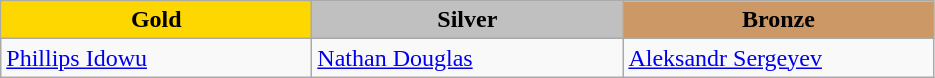<table class="wikitable" style="text-align:left">
<tr align="center">
<td width=200 bgcolor=gold><strong>Gold</strong></td>
<td width=200 bgcolor=silver><strong>Silver</strong></td>
<td width=200 bgcolor=CC9966><strong>Bronze</strong></td>
</tr>
<tr>
<td><a href='#'>Phillips Idowu</a><br><em></em></td>
<td><a href='#'>Nathan Douglas</a><br><em></em></td>
<td><a href='#'>Aleksandr Sergeyev</a><br><em></em></td>
</tr>
</table>
